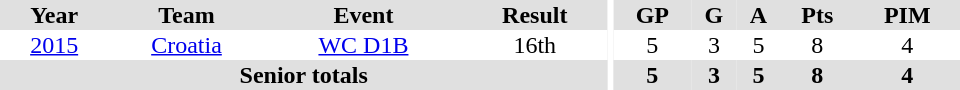<table border="0" cellpadding="1" cellspacing="0" ID="Table3" style="text-align:center; width:40em">
<tr ALIGN="centre" bgcolor="#e0e0e0">
<th>Year</th>
<th>Team</th>
<th>Event</th>
<th>Result</th>
<th rowspan="99" bgcolor="#ffffff"></th>
<th>GP</th>
<th>G</th>
<th>A</th>
<th>Pts</th>
<th>PIM</th>
</tr>
<tr>
<td><a href='#'>2015</a></td>
<td><a href='#'>Croatia</a></td>
<td><a href='#'>WC D1B</a></td>
<td>16th</td>
<td>5</td>
<td>3</td>
<td>5</td>
<td>8</td>
<td>4</td>
</tr>
<tr bgcolor="#e0e0e0">
<th colspan="4">Senior totals</th>
<th>5</th>
<th>3</th>
<th>5</th>
<th>8</th>
<th>4</th>
</tr>
</table>
